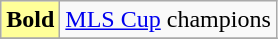<table class="wikitable">
<tr>
<td bgcolor=#FFFF99><strong>Bold</strong></td>
<td><a href='#'>MLS Cup</a> champions</td>
</tr>
<tr>
</tr>
</table>
